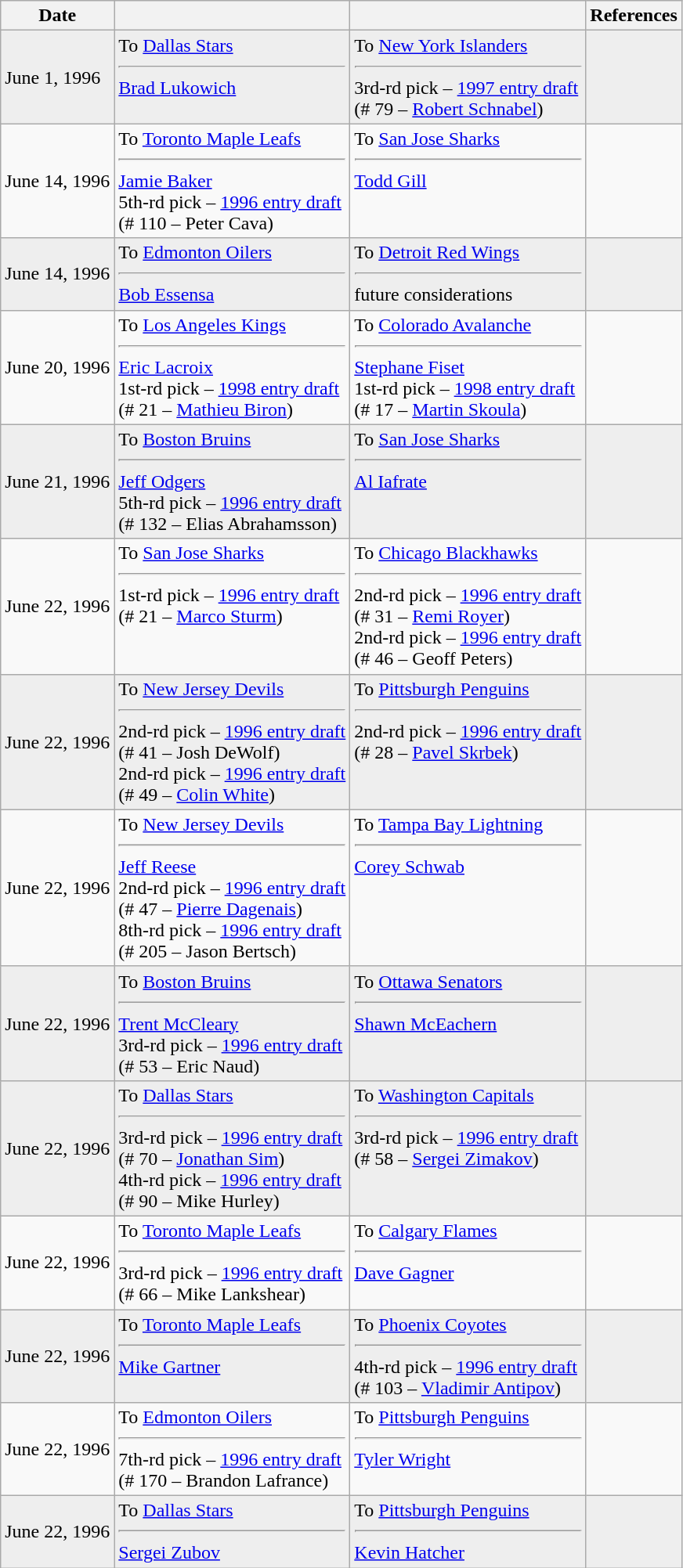<table class="wikitable">
<tr>
<th>Date</th>
<th></th>
<th></th>
<th>References</th>
</tr>
<tr bgcolor="#eeeeee">
<td>June 1, 1996</td>
<td valign="top">To <a href='#'>Dallas Stars</a><hr><a href='#'>Brad Lukowich</a></td>
<td valign="top">To <a href='#'>New York Islanders</a><hr>3rd-rd pick – <a href='#'>1997 entry draft</a><br>(# 79 – <a href='#'>Robert Schnabel</a>)</td>
<td></td>
</tr>
<tr>
<td>June 14, 1996</td>
<td valign="top">To <a href='#'>Toronto Maple Leafs</a><hr><a href='#'>Jamie Baker</a><br>5th-rd pick – <a href='#'>1996 entry draft</a><br>(# 110 – Peter Cava)</td>
<td valign="top">To <a href='#'>San Jose Sharks</a><hr><a href='#'>Todd Gill</a></td>
<td></td>
</tr>
<tr bgcolor="#eeeeee">
<td>June 14, 1996</td>
<td valign="top">To <a href='#'>Edmonton Oilers</a><hr><a href='#'>Bob Essensa</a></td>
<td valign="top">To <a href='#'>Detroit Red Wings</a><hr>future considerations</td>
<td></td>
</tr>
<tr>
<td>June 20, 1996</td>
<td valign="top">To <a href='#'>Los Angeles Kings</a><hr><a href='#'>Eric Lacroix</a><br>1st-rd pick – <a href='#'>1998 entry draft</a><br>(# 21 – <a href='#'>Mathieu Biron</a>)</td>
<td valign="top">To <a href='#'>Colorado Avalanche</a><hr><a href='#'>Stephane Fiset</a><br>1st-rd pick – <a href='#'>1998 entry draft</a><br>(# 17 – <a href='#'>Martin Skoula</a>)</td>
<td></td>
</tr>
<tr bgcolor="#eeeeee">
<td>June 21, 1996</td>
<td valign="top">To <a href='#'>Boston Bruins</a><hr><a href='#'>Jeff Odgers</a><br>5th-rd pick – <a href='#'>1996 entry draft</a><br>(# 132 – Elias Abrahamsson)</td>
<td valign="top">To <a href='#'>San Jose Sharks</a><hr><a href='#'>Al Iafrate</a></td>
<td></td>
</tr>
<tr>
<td>June 22, 1996</td>
<td valign="top">To <a href='#'>San Jose Sharks</a><hr>1st-rd pick – <a href='#'>1996 entry draft</a><br>(# 21 – <a href='#'>Marco Sturm</a>)</td>
<td valign="top">To <a href='#'>Chicago Blackhawks</a><hr>2nd-rd pick – <a href='#'>1996 entry draft</a><br>(# 31 – <a href='#'>Remi Royer</a>)<br>2nd-rd pick – <a href='#'>1996 entry draft</a><br>(# 46 – Geoff Peters)</td>
<td></td>
</tr>
<tr bgcolor="#eeeeee">
<td>June 22, 1996</td>
<td valign="top">To <a href='#'>New Jersey Devils</a><hr>2nd-rd pick – <a href='#'>1996 entry draft</a><br>(# 41 – Josh DeWolf)<br>2nd-rd pick – <a href='#'>1996 entry draft</a><br>(# 49 – <a href='#'>Colin White</a>)</td>
<td valign="top">To <a href='#'>Pittsburgh Penguins</a><hr>2nd-rd pick – <a href='#'>1996 entry draft</a><br>(# 28 – <a href='#'>Pavel Skrbek</a>)</td>
<td></td>
</tr>
<tr>
<td>June 22, 1996</td>
<td valign="top">To <a href='#'>New Jersey Devils</a><hr><a href='#'>Jeff Reese</a><br>2nd-rd pick – <a href='#'>1996 entry draft</a><br>(# 47 – <a href='#'>Pierre Dagenais</a>)<br>8th-rd pick – <a href='#'>1996 entry draft</a><br>(# 205 – Jason Bertsch)</td>
<td valign="top">To <a href='#'>Tampa Bay Lightning</a><hr><a href='#'>Corey Schwab</a></td>
<td></td>
</tr>
<tr bgcolor="#eeeeee">
<td>June 22, 1996</td>
<td valign="top">To <a href='#'>Boston Bruins</a><hr><a href='#'>Trent McCleary</a><br>3rd-rd pick – <a href='#'>1996 entry draft</a><br>(# 53 – Eric Naud)</td>
<td valign="top">To <a href='#'>Ottawa Senators</a><hr><a href='#'>Shawn McEachern</a></td>
<td></td>
</tr>
<tr bgcolor="#eeeeee">
<td>June 22, 1996</td>
<td valign="top">To <a href='#'>Dallas Stars</a><hr>3rd-rd pick – <a href='#'>1996 entry draft</a><br>(# 70 – <a href='#'>Jonathan Sim</a>)<br>4th-rd pick – <a href='#'>1996 entry draft</a><br>(# 90 – Mike Hurley)</td>
<td valign="top">To <a href='#'>Washington Capitals</a><hr>3rd-rd pick – <a href='#'>1996 entry draft</a><br>(# 58 – <a href='#'>Sergei Zimakov</a>)</td>
<td></td>
</tr>
<tr>
<td>June 22, 1996</td>
<td valign="top">To <a href='#'>Toronto Maple Leafs</a><hr>3rd-rd pick – <a href='#'>1996 entry draft</a><br>(# 66 – Mike Lankshear)</td>
<td valign="top">To <a href='#'>Calgary Flames</a><hr><a href='#'>Dave Gagner</a></td>
<td></td>
</tr>
<tr bgcolor="#eeeeee">
<td>June 22, 1996</td>
<td valign="top">To <a href='#'>Toronto Maple Leafs</a><hr><a href='#'>Mike Gartner</a></td>
<td valign="top">To <a href='#'>Phoenix Coyotes</a><hr>4th-rd pick – <a href='#'>1996 entry draft</a><br>(# 103 – <a href='#'>Vladimir Antipov</a>)</td>
<td></td>
</tr>
<tr>
<td>June 22, 1996</td>
<td valign="top">To <a href='#'>Edmonton Oilers</a><hr>7th-rd pick – <a href='#'>1996 entry draft</a><br>(# 170 – Brandon Lafrance)</td>
<td valign="top">To <a href='#'>Pittsburgh Penguins</a><hr><a href='#'>Tyler Wright</a></td>
<td></td>
</tr>
<tr bgcolor="#eeeeee">
<td>June 22, 1996</td>
<td valign="top">To <a href='#'>Dallas Stars</a><hr><a href='#'>Sergei Zubov</a></td>
<td valign="top">To <a href='#'>Pittsburgh Penguins</a><hr><a href='#'>Kevin Hatcher</a></td>
<td></td>
</tr>
</table>
